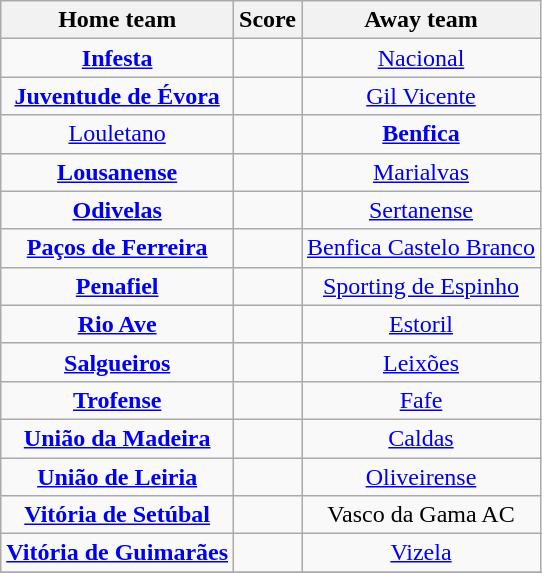<table class="wikitable" style="text-align: center">
<tr>
<th>Home team</th>
<th>Score</th>
<th>Away team</th>
</tr>
<tr>
<td><strong><a href='#'>Infesta</a></strong> </td>
<td></td>
<td><a href='#'>Nacional</a> </td>
</tr>
<tr>
<td><strong><a href='#'>Juventude de Évora</a></strong> </td>
<td></td>
<td><a href='#'>Gil Vicente</a> </td>
</tr>
<tr>
<td><a href='#'>Louletano</a>  </td>
<td></td>
<td><strong><a href='#'>Benfica</a></strong> </td>
</tr>
<tr>
<td><strong><a href='#'>Lousanense</a></strong> </td>
<td></td>
<td><a href='#'>Marialvas</a> </td>
</tr>
<tr>
<td><strong><a href='#'>Odivelas</a></strong> </td>
<td></td>
<td><a href='#'>Sertanense</a> </td>
</tr>
<tr>
<td><strong><a href='#'>Paços de Ferreira</a></strong> </td>
<td></td>
<td><a href='#'>Benfica Castelo Branco</a> </td>
</tr>
<tr>
<td><strong><a href='#'>Penafiel</a></strong> </td>
<td></td>
<td><a href='#'>Sporting de Espinho</a> </td>
</tr>
<tr>
<td><strong><a href='#'>Rio Ave</a></strong> </td>
<td></td>
<td><a href='#'>Estoril</a> </td>
</tr>
<tr>
<td><strong><a href='#'>Salgueiros</a></strong> </td>
<td></td>
<td><a href='#'>Leixões</a> </td>
</tr>
<tr>
<td><strong><a href='#'>Trofense</a></strong> </td>
<td></td>
<td><a href='#'>Fafe</a> </td>
</tr>
<tr>
<td><strong><a href='#'>União da Madeira</a></strong> </td>
<td></td>
<td><a href='#'>Caldas</a> </td>
</tr>
<tr>
<td><strong><a href='#'>União de Leiria</a></strong> </td>
<td></td>
<td><a href='#'>Oliveirense</a> </td>
</tr>
<tr>
<td><strong><a href='#'>Vitória de Setúbal</a></strong> </td>
<td></td>
<td>Vasco da Gama AC </td>
</tr>
<tr>
<td><strong><a href='#'>Vitória de Guimarães</a></strong> </td>
<td></td>
<td><a href='#'>Vizela</a> </td>
</tr>
<tr>
</tr>
</table>
